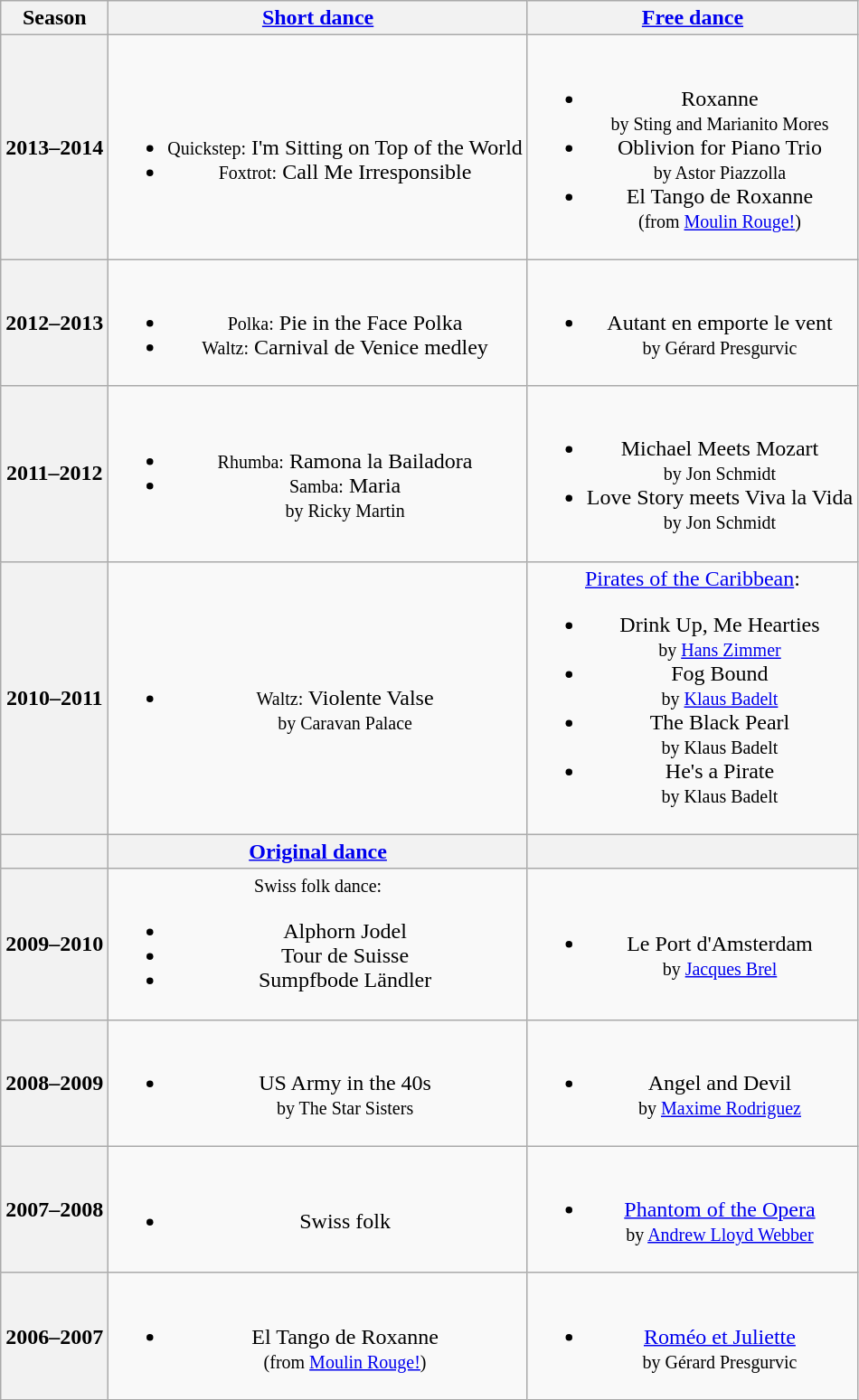<table class="wikitable" style="text-align:center">
<tr>
<th>Season</th>
<th><a href='#'>Short dance</a></th>
<th><a href='#'>Free dance</a></th>
</tr>
<tr>
<th>2013–2014 <br> </th>
<td><br><ul><li><small>Quickstep:</small> I'm Sitting on Top of the World</li><li><small>Foxtrot:</small> Call Me Irresponsible</li></ul></td>
<td><br><ul><li>Roxanne <br><small> by Sting and Marianito Mores </small></li><li>Oblivion for Piano Trio <br><small> by Astor Piazzolla </small></li><li>El Tango de Roxanne <br><small> (from <a href='#'>Moulin Rouge!</a>) </small></li></ul></td>
</tr>
<tr>
<th>2012–2013 <br> </th>
<td><br><ul><li><small>Polka:</small> Pie in the Face Polka</li><li><small>Waltz:</small> Carnival de Venice medley</li></ul></td>
<td><br><ul><li>Autant en emporte le vent <br><small> by Gérard Presgurvic </small></li></ul></td>
</tr>
<tr>
<th>2011–2012 <br> </th>
<td><br><ul><li><small>Rhumba:</small> Ramona la Bailadora</li><li><small>Samba:</small> Maria <br><small> by Ricky Martin </small></li></ul></td>
<td><br><ul><li>Michael Meets Mozart <br><small> by Jon Schmidt </small></li><li>Love Story meets Viva la Vida <br><small> by Jon Schmidt </small></li></ul></td>
</tr>
<tr>
<th>2010–2011 <br> </th>
<td><br><ul><li><small>Waltz:</small> Violente Valse <br><small> by Caravan Palace </small></li></ul></td>
<td><a href='#'>Pirates of the Caribbean</a>:<br><ul><li>Drink Up, Me Hearties <br><small> by <a href='#'>Hans Zimmer</a> </small></li><li>Fog Bound <br><small> by <a href='#'>Klaus Badelt</a> </small></li><li>The Black Pearl <br><small> by Klaus Badelt </small></li><li>He's a Pirate <br><small> by Klaus Badelt </small></li></ul></td>
</tr>
<tr>
<th></th>
<th><a href='#'>Original dance</a></th>
<th></th>
</tr>
<tr>
<th>2009–2010 <br> </th>
<td><small>Swiss folk dance:</small><br><ul><li>Alphorn Jodel</li><li>Tour de Suisse</li><li>Sumpfbode Ländler</li></ul></td>
<td><br><ul><li>Le Port d'Amsterdam <br><small> by <a href='#'>Jacques Brel</a> </small></li></ul></td>
</tr>
<tr>
<th>2008–2009 <br> </th>
<td><br><ul><li>US Army in the 40s <br><small> by The Star Sisters </small></li></ul></td>
<td><br><ul><li>Angel and Devil <br><small> by <a href='#'>Maxime Rodriguez</a> </small></li></ul></td>
</tr>
<tr>
<th>2007–2008 <br> </th>
<td><br><ul><li>Swiss folk</li></ul></td>
<td><br><ul><li><a href='#'>Phantom of the Opera</a> <br><small> by <a href='#'>Andrew Lloyd Webber</a> </small></li></ul></td>
</tr>
<tr>
<th>2006–2007 <br> </th>
<td><br><ul><li>El Tango de Roxanne <br><small> (from <a href='#'>Moulin Rouge!</a>) </small></li></ul></td>
<td><br><ul><li><a href='#'>Roméo et Juliette</a> <br><small> by Gérard Presgurvic </small></li></ul></td>
</tr>
</table>
